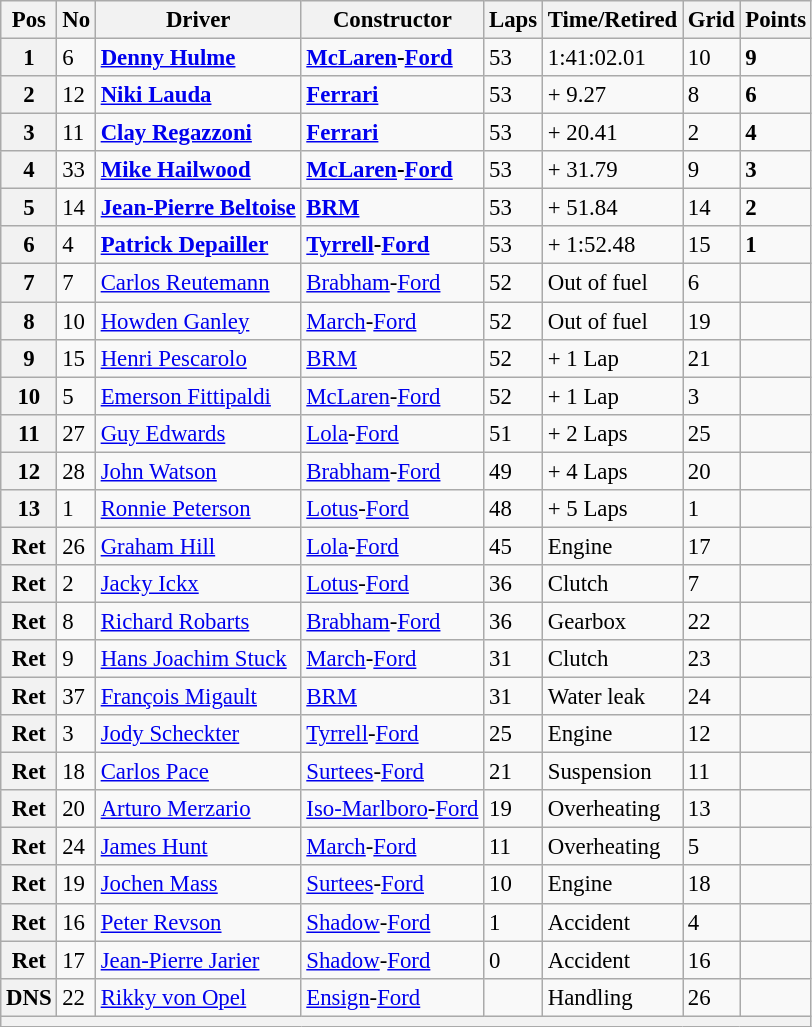<table class="wikitable" style="font-size: 95%">
<tr>
<th>Pos</th>
<th>No</th>
<th>Driver</th>
<th>Constructor</th>
<th>Laps</th>
<th>Time/Retired</th>
<th>Grid</th>
<th>Points</th>
</tr>
<tr>
<th>1</th>
<td>6</td>
<td> <strong><a href='#'>Denny Hulme</a></strong></td>
<td><strong><a href='#'>McLaren</a>-<a href='#'>Ford</a></strong></td>
<td>53</td>
<td>1:41:02.01</td>
<td>10</td>
<td><strong>9</strong></td>
</tr>
<tr>
<th>2</th>
<td>12</td>
<td> <strong><a href='#'>Niki Lauda</a></strong></td>
<td><strong><a href='#'>Ferrari</a></strong></td>
<td>53</td>
<td>+ 9.27</td>
<td>8</td>
<td><strong>6</strong></td>
</tr>
<tr>
<th>3</th>
<td>11</td>
<td> <strong><a href='#'>Clay Regazzoni</a></strong></td>
<td><strong><a href='#'>Ferrari</a></strong></td>
<td>53</td>
<td>+ 20.41</td>
<td>2</td>
<td><strong>4</strong></td>
</tr>
<tr>
<th>4</th>
<td>33</td>
<td> <strong><a href='#'>Mike Hailwood</a></strong></td>
<td><strong><a href='#'>McLaren</a>-<a href='#'>Ford</a></strong></td>
<td>53</td>
<td>+ 31.79</td>
<td>9</td>
<td><strong>3</strong></td>
</tr>
<tr>
<th>5</th>
<td>14</td>
<td> <strong><a href='#'>Jean-Pierre Beltoise</a></strong></td>
<td><strong><a href='#'>BRM</a></strong></td>
<td>53</td>
<td>+ 51.84</td>
<td>14</td>
<td><strong>2</strong></td>
</tr>
<tr>
<th>6</th>
<td>4</td>
<td> <strong><a href='#'>Patrick Depailler</a></strong></td>
<td><strong><a href='#'>Tyrrell</a>-<a href='#'>Ford</a></strong></td>
<td>53</td>
<td>+ 1:52.48</td>
<td>15</td>
<td><strong>1</strong></td>
</tr>
<tr>
<th>7</th>
<td>7</td>
<td> <a href='#'>Carlos Reutemann</a></td>
<td><a href='#'>Brabham</a>-<a href='#'>Ford</a></td>
<td>52</td>
<td>Out of fuel</td>
<td>6</td>
<td> </td>
</tr>
<tr>
<th>8</th>
<td>10</td>
<td> <a href='#'>Howden Ganley</a></td>
<td><a href='#'>March</a>-<a href='#'>Ford</a></td>
<td>52</td>
<td>Out of fuel</td>
<td>19</td>
<td> </td>
</tr>
<tr>
<th>9</th>
<td>15</td>
<td> <a href='#'>Henri Pescarolo</a></td>
<td><a href='#'>BRM</a></td>
<td>52</td>
<td>+ 1 Lap</td>
<td>21</td>
<td> </td>
</tr>
<tr>
<th>10</th>
<td>5</td>
<td> <a href='#'>Emerson Fittipaldi</a></td>
<td><a href='#'>McLaren</a>-<a href='#'>Ford</a></td>
<td>52</td>
<td>+ 1 Lap</td>
<td>3</td>
<td> </td>
</tr>
<tr>
<th>11</th>
<td>27</td>
<td> <a href='#'>Guy Edwards</a></td>
<td><a href='#'>Lola</a>-<a href='#'>Ford</a></td>
<td>51</td>
<td>+ 2 Laps</td>
<td>25</td>
<td> </td>
</tr>
<tr>
<th>12</th>
<td>28</td>
<td> <a href='#'>John Watson</a></td>
<td><a href='#'>Brabham</a>-<a href='#'>Ford</a></td>
<td>49</td>
<td>+ 4 Laps</td>
<td>20</td>
<td> </td>
</tr>
<tr>
<th>13</th>
<td>1</td>
<td> <a href='#'>Ronnie Peterson</a></td>
<td><a href='#'>Lotus</a>-<a href='#'>Ford</a></td>
<td>48</td>
<td>+ 5 Laps</td>
<td>1</td>
<td> </td>
</tr>
<tr>
<th>Ret</th>
<td>26</td>
<td> <a href='#'>Graham Hill</a></td>
<td><a href='#'>Lola</a>-<a href='#'>Ford</a></td>
<td>45</td>
<td>Engine</td>
<td>17</td>
<td> </td>
</tr>
<tr>
<th>Ret</th>
<td>2</td>
<td> <a href='#'>Jacky Ickx</a></td>
<td><a href='#'>Lotus</a>-<a href='#'>Ford</a></td>
<td>36</td>
<td>Clutch</td>
<td>7</td>
<td> </td>
</tr>
<tr>
<th>Ret</th>
<td>8</td>
<td> <a href='#'>Richard Robarts</a></td>
<td><a href='#'>Brabham</a>-<a href='#'>Ford</a></td>
<td>36</td>
<td>Gearbox</td>
<td>22</td>
<td> </td>
</tr>
<tr>
<th>Ret</th>
<td>9</td>
<td> <a href='#'>Hans Joachim Stuck</a></td>
<td><a href='#'>March</a>-<a href='#'>Ford</a></td>
<td>31</td>
<td>Clutch</td>
<td>23</td>
<td> </td>
</tr>
<tr>
<th>Ret</th>
<td>37</td>
<td> <a href='#'>François Migault</a></td>
<td><a href='#'>BRM</a></td>
<td>31</td>
<td>Water leak</td>
<td>24</td>
<td> </td>
</tr>
<tr>
<th>Ret</th>
<td>3</td>
<td> <a href='#'>Jody Scheckter</a></td>
<td><a href='#'>Tyrrell</a>-<a href='#'>Ford</a></td>
<td>25</td>
<td>Engine</td>
<td>12</td>
<td> </td>
</tr>
<tr>
<th>Ret</th>
<td>18</td>
<td> <a href='#'>Carlos Pace</a></td>
<td><a href='#'>Surtees</a>-<a href='#'>Ford</a></td>
<td>21</td>
<td>Suspension</td>
<td>11</td>
<td> </td>
</tr>
<tr>
<th>Ret</th>
<td>20</td>
<td> <a href='#'>Arturo Merzario</a></td>
<td><a href='#'>Iso-Marlboro</a>-<a href='#'>Ford</a></td>
<td>19</td>
<td>Overheating</td>
<td>13</td>
<td> </td>
</tr>
<tr>
<th>Ret</th>
<td>24</td>
<td> <a href='#'>James Hunt</a></td>
<td><a href='#'>March</a>-<a href='#'>Ford</a></td>
<td>11</td>
<td>Overheating</td>
<td>5</td>
<td> </td>
</tr>
<tr>
<th>Ret</th>
<td>19</td>
<td> <a href='#'>Jochen Mass</a></td>
<td><a href='#'>Surtees</a>-<a href='#'>Ford</a></td>
<td>10</td>
<td>Engine</td>
<td>18</td>
<td> </td>
</tr>
<tr>
<th>Ret</th>
<td>16</td>
<td> <a href='#'>Peter Revson</a></td>
<td><a href='#'>Shadow</a>-<a href='#'>Ford</a></td>
<td>1</td>
<td>Accident</td>
<td>4</td>
<td> </td>
</tr>
<tr>
<th>Ret</th>
<td>17</td>
<td> <a href='#'>Jean-Pierre Jarier</a></td>
<td><a href='#'>Shadow</a>-<a href='#'>Ford</a></td>
<td>0</td>
<td>Accident</td>
<td>16</td>
<td> </td>
</tr>
<tr>
<th>DNS</th>
<td>22</td>
<td> <a href='#'>Rikky von Opel</a></td>
<td><a href='#'>Ensign</a>-<a href='#'>Ford</a></td>
<td></td>
<td>Handling</td>
<td>26</td>
<td> </td>
</tr>
<tr>
<th colspan="8"></th>
</tr>
</table>
